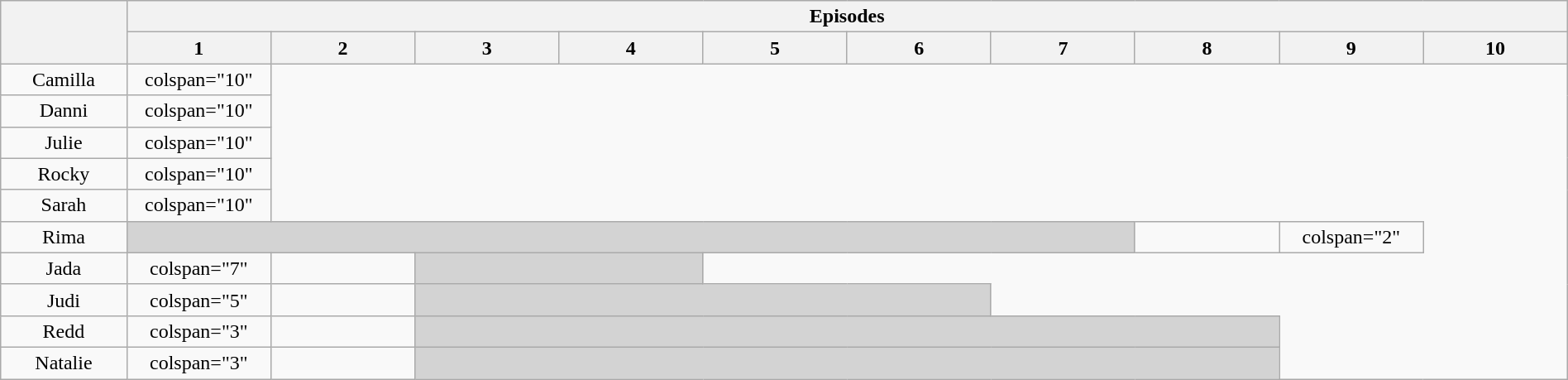<table class="wikitable plainrowheaders" style="text-align:center; width:100%;">
<tr>
<th scope="col" rowspan="2" style="width:7%;"></th>
<th scope="col" colspan="10">Episodes</th>
</tr>
<tr>
<th scope="col" style="width:8%;">1</th>
<th scope="col" style="width:8%;">2</th>
<th scope="col" style="width:8%;">3</th>
<th scope="col" style="width:8%;">4</th>
<th scope="col" style="width:8%;">5</th>
<th scope="col" style="width:8%;">6</th>
<th scope="col" style="width:8%;">7</th>
<th scope="col" style="width:8%;">8</th>
<th scope="col" style="width:8%;">9</th>
<th scope="col" style="width:8%;">10</th>
</tr>
<tr>
<td scope="row">Camilla</td>
<td>colspan="10" </td>
</tr>
<tr>
<td scope="row">Danni</td>
<td>colspan="10" </td>
</tr>
<tr>
<td scope="row">Julie</td>
<td>colspan="10" </td>
</tr>
<tr>
<td scope="row">Rocky</td>
<td>colspan="10" </td>
</tr>
<tr>
<td scope="row">Sarah</td>
<td>colspan="10" </td>
</tr>
<tr>
<td scope="row">Rima</td>
<td colspan="7" style="background:lightgrey;"></td>
<td></td>
<td>colspan="2" </td>
</tr>
<tr>
<td scope="row">Jada</td>
<td>colspan="7" </td>
<td></td>
<td colspan="2" style="background:lightgrey;"></td>
</tr>
<tr>
<td scope="row">Judi</td>
<td>colspan="5" </td>
<td></td>
<td colspan="4" style="background:lightgrey;"></td>
</tr>
<tr>
<td scope="row">Redd</td>
<td>colspan="3" </td>
<td></td>
<td colspan="6" style="background:lightgrey;"></td>
</tr>
<tr>
<td scope="row">Natalie</td>
<td>colspan="3" </td>
<td></td>
<td colspan="6" style="background:lightgrey;"></td>
</tr>
</table>
